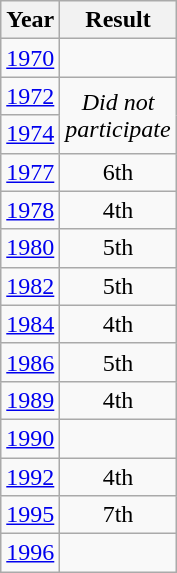<table class="wikitable" style="text-align:center">
<tr>
<th>Year</th>
<th>Result</th>
</tr>
<tr>
<td><a href='#'>1970</a></td>
<td></td>
</tr>
<tr>
<td><a href='#'>1972</a></td>
<td rowspan=2><em>Did not<br>participate</em></td>
</tr>
<tr>
<td><a href='#'>1974</a></td>
</tr>
<tr>
<td><a href='#'>1977</a></td>
<td>6th</td>
</tr>
<tr>
<td><a href='#'>1978</a></td>
<td>4th</td>
</tr>
<tr>
<td><a href='#'>1980</a></td>
<td>5th</td>
</tr>
<tr>
<td><a href='#'>1982</a></td>
<td>5th</td>
</tr>
<tr>
<td><a href='#'>1984</a></td>
<td>4th</td>
</tr>
<tr>
<td><a href='#'>1986</a></td>
<td>5th</td>
</tr>
<tr>
<td><a href='#'>1989</a></td>
<td>4th</td>
</tr>
<tr>
<td><a href='#'>1990</a></td>
<td></td>
</tr>
<tr>
<td><a href='#'>1992</a></td>
<td>4th</td>
</tr>
<tr>
<td><a href='#'>1995</a></td>
<td>7th</td>
</tr>
<tr>
<td><a href='#'>1996</a></td>
<td></td>
</tr>
</table>
